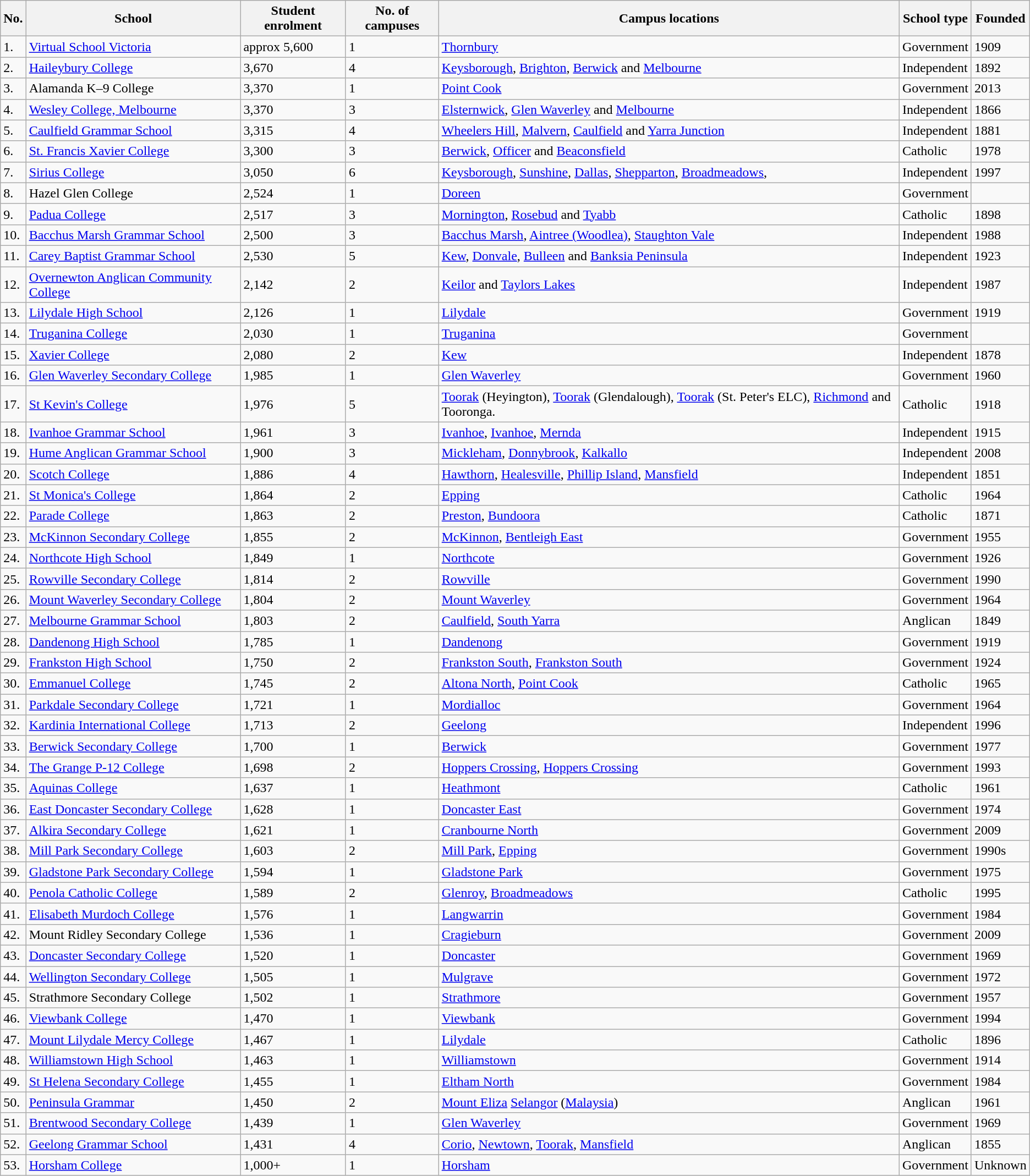<table class="wikitable sortable sticky-header">
<tr>
<th>No.</th>
<th>School</th>
<th>Student enrolment</th>
<th>No. of campuses</th>
<th>Campus locations</th>
<th>School type</th>
<th>Founded</th>
</tr>
<tr>
<td>1.</td>
<td><a href='#'>Virtual School Victoria</a></td>
<td>approx 5,600</td>
<td>1</td>
<td><a href='#'>Thornbury</a></td>
<td>Government</td>
<td>1909</td>
</tr>
<tr>
<td>2.</td>
<td><a href='#'>Haileybury College</a></td>
<td>3,670</td>
<td>4</td>
<td><a href='#'>Keysborough</a>, <a href='#'>Brighton</a>, <a href='#'>Berwick</a> and <a href='#'>Melbourne</a></td>
<td>Independent</td>
<td>1892</td>
</tr>
<tr>
<td>3.</td>
<td>Alamanda K–9 College</td>
<td>3,370</td>
<td>1</td>
<td><a href='#'>Point Cook</a></td>
<td>Government</td>
<td>2013</td>
</tr>
<tr>
<td>4.</td>
<td><a href='#'>Wesley College, Melbourne</a></td>
<td>3,370</td>
<td>3</td>
<td><a href='#'>Elsternwick</a>, <a href='#'>Glen Waverley</a> and <a href='#'>Melbourne</a></td>
<td>Independent</td>
<td>1866</td>
</tr>
<tr>
<td>5.</td>
<td><a href='#'>Caulfield Grammar School</a></td>
<td>3,315</td>
<td>4</td>
<td><a href='#'>Wheelers Hill</a>, <a href='#'>Malvern</a>, <a href='#'>Caulfield</a> and <a href='#'>Yarra Junction</a></td>
<td>Independent</td>
<td>1881</td>
</tr>
<tr>
<td>6.</td>
<td><a href='#'>St. Francis Xavier College</a></td>
<td>3,300</td>
<td>3</td>
<td><a href='#'>Berwick</a>, <a href='#'>Officer</a> and <a href='#'>Beaconsfield</a></td>
<td>Catholic</td>
<td>1978</td>
</tr>
<tr>
<td>7.</td>
<td><a href='#'>Sirius College</a></td>
<td>3,050</td>
<td>6</td>
<td><a href='#'>Keysborough</a>, <a href='#'>Sunshine</a>, <a href='#'>Dallas</a>, <a href='#'>Shepparton</a>, <a href='#'>Broadmeadows</a>, </td>
<td>Independent</td>
<td>1997</td>
</tr>
<tr>
<td>8.</td>
<td>Hazel Glen College</td>
<td>2,524</td>
<td>1</td>
<td><a href='#'>Doreen</a></td>
<td>Government</td>
<td></td>
</tr>
<tr>
<td>9.</td>
<td><a href='#'>Padua College</a></td>
<td>2,517</td>
<td>3</td>
<td><a href='#'>Mornington</a>, <a href='#'>Rosebud</a> and <a href='#'>Tyabb</a></td>
<td>Catholic</td>
<td>1898</td>
</tr>
<tr>
<td>10.</td>
<td><a href='#'>Bacchus Marsh Grammar School</a></td>
<td>2,500</td>
<td>3</td>
<td><a href='#'>Bacchus Marsh</a>, <a href='#'>Aintree (Woodlea)</a>, <a href='#'>Staughton Vale</a></td>
<td>Independent</td>
<td>1988</td>
</tr>
<tr>
<td>11.</td>
<td><a href='#'>Carey Baptist Grammar School</a></td>
<td>2,530</td>
<td>5</td>
<td><a href='#'>Kew</a>, <a href='#'>Donvale</a>, <a href='#'>Bulleen</a> and <a href='#'>Banksia Peninsula</a></td>
<td>Independent</td>
<td>1923</td>
</tr>
<tr>
<td>12.</td>
<td><a href='#'>Overnewton Anglican Community College</a></td>
<td>2,142</td>
<td>2</td>
<td><a href='#'>Keilor</a> and <a href='#'>Taylors Lakes</a></td>
<td>Independent</td>
<td>1987</td>
</tr>
<tr>
<td>13.</td>
<td><a href='#'>Lilydale High School</a></td>
<td>2,126</td>
<td>1</td>
<td><a href='#'>Lilydale</a></td>
<td>Government</td>
<td>1919</td>
</tr>
<tr>
<td>14.</td>
<td><a href='#'>Truganina College</a></td>
<td>2,030</td>
<td>1</td>
<td><a href='#'>Truganina</a></td>
<td>Government</td>
<td></td>
</tr>
<tr>
<td>15.</td>
<td><a href='#'>Xavier College</a></td>
<td>2,080</td>
<td>2</td>
<td><a href='#'>Kew</a></td>
<td>Independent</td>
<td>1878</td>
</tr>
<tr>
<td>16.</td>
<td><a href='#'>Glen Waverley Secondary College</a></td>
<td>1,985</td>
<td>1</td>
<td><a href='#'>Glen Waverley</a></td>
<td>Government</td>
<td>1960</td>
</tr>
<tr>
<td>17.</td>
<td><a href='#'>St Kevin's College</a></td>
<td>1,976</td>
<td>5</td>
<td><a href='#'>Toorak</a> (Heyington), <a href='#'>Toorak</a> (Glendalough), <a href='#'>Toorak</a> (St. Peter's ELC), <a href='#'>Richmond</a> and Tooronga.</td>
<td>Catholic</td>
<td>1918</td>
</tr>
<tr>
<td>18.</td>
<td><a href='#'>Ivanhoe Grammar School</a></td>
<td>1,961</td>
<td>3</td>
<td><a href='#'>Ivanhoe</a>, <a href='#'>Ivanhoe</a>, <a href='#'>Mernda</a></td>
<td>Independent</td>
<td>1915</td>
</tr>
<tr>
<td>19.</td>
<td><a href='#'>Hume Anglican Grammar School</a></td>
<td>1,900</td>
<td>3</td>
<td><a href='#'>Mickleham</a>, <a href='#'>Donnybrook</a>, <a href='#'>Kalkallo</a></td>
<td>Independent</td>
<td>2008</td>
</tr>
<tr>
<td>20.</td>
<td><a href='#'>Scotch College</a></td>
<td>1,886</td>
<td>4</td>
<td><a href='#'>Hawthorn</a>, <a href='#'>Healesville</a>, <a href='#'>Phillip Island</a>, <a href='#'>Mansfield</a></td>
<td>Independent</td>
<td>1851</td>
</tr>
<tr>
<td>21.</td>
<td><a href='#'>St Monica's College</a></td>
<td>1,864</td>
<td>2</td>
<td><a href='#'>Epping</a></td>
<td>Catholic</td>
<td>1964</td>
</tr>
<tr>
<td>22.</td>
<td><a href='#'>Parade College</a></td>
<td>1,863</td>
<td>2</td>
<td><a href='#'>Preston</a>, <a href='#'>Bundoora</a></td>
<td>Catholic</td>
<td>1871</td>
</tr>
<tr>
<td>23.</td>
<td><a href='#'>McKinnon Secondary College</a></td>
<td>1,855</td>
<td>2</td>
<td><a href='#'>McKinnon</a>, <a href='#'>Bentleigh East</a></td>
<td>Government</td>
<td>1955</td>
</tr>
<tr>
<td>24.</td>
<td><a href='#'>Northcote High School</a></td>
<td>1,849</td>
<td>1</td>
<td><a href='#'>Northcote</a></td>
<td>Government</td>
<td>1926</td>
</tr>
<tr>
<td>25.</td>
<td><a href='#'>Rowville Secondary College</a></td>
<td>1,814</td>
<td>2</td>
<td><a href='#'>Rowville</a></td>
<td>Government</td>
<td>1990</td>
</tr>
<tr>
<td>26.</td>
<td><a href='#'>Mount Waverley Secondary College</a></td>
<td>1,804</td>
<td>2</td>
<td><a href='#'>Mount Waverley</a></td>
<td>Government</td>
<td>1964</td>
</tr>
<tr>
<td>27.</td>
<td><a href='#'>Melbourne Grammar School</a></td>
<td>1,803</td>
<td>2</td>
<td><a href='#'>Caulfield</a>, <a href='#'>South Yarra</a></td>
<td>Anglican</td>
<td>1849</td>
</tr>
<tr>
<td>28.</td>
<td><a href='#'>Dandenong High School</a></td>
<td>1,785</td>
<td>1</td>
<td><a href='#'>Dandenong</a></td>
<td>Government</td>
<td>1919</td>
</tr>
<tr>
<td>29.</td>
<td><a href='#'>Frankston High School</a></td>
<td>1,750</td>
<td>2</td>
<td><a href='#'>Frankston South</a>, <a href='#'>Frankston South</a></td>
<td>Government</td>
<td>1924</td>
</tr>
<tr>
<td>30.</td>
<td><a href='#'>Emmanuel College</a></td>
<td>1,745</td>
<td>2</td>
<td><a href='#'>Altona North</a>, <a href='#'>Point Cook</a></td>
<td>Catholic</td>
<td>1965</td>
</tr>
<tr>
<td>31.</td>
<td><a href='#'>Parkdale Secondary College</a></td>
<td>1,721</td>
<td>1</td>
<td><a href='#'>Mordialloc</a></td>
<td>Government</td>
<td>1964</td>
</tr>
<tr>
<td>32.</td>
<td><a href='#'>Kardinia International College</a></td>
<td>1,713</td>
<td>2</td>
<td><a href='#'>Geelong</a></td>
<td>Independent</td>
<td>1996</td>
</tr>
<tr>
<td>33.</td>
<td><a href='#'>Berwick Secondary College</a></td>
<td>1,700</td>
<td>1</td>
<td><a href='#'>Berwick</a></td>
<td>Government</td>
<td>1977</td>
</tr>
<tr>
<td>34.</td>
<td><a href='#'>The Grange P-12 College</a></td>
<td>1,698</td>
<td>2</td>
<td><a href='#'>Hoppers Crossing</a>, <a href='#'>Hoppers Crossing</a></td>
<td>Government</td>
<td>1993</td>
</tr>
<tr>
<td>35.</td>
<td><a href='#'>Aquinas College</a></td>
<td>1,637</td>
<td>1</td>
<td [Heathmont, Victoria><a href='#'>Heathmont</a></td>
<td>Catholic</td>
<td>1961</td>
</tr>
<tr>
<td>36.</td>
<td><a href='#'>East Doncaster Secondary College</a></td>
<td>1,628</td>
<td>1</td>
<td><a href='#'>Doncaster East</a></td>
<td>Government</td>
<td>1974</td>
</tr>
<tr>
<td>37.</td>
<td><a href='#'>Alkira Secondary College</a></td>
<td>1,621</td>
<td>1</td>
<td><a href='#'>Cranbourne North</a></td>
<td>Government</td>
<td>2009</td>
</tr>
<tr>
<td>38.</td>
<td><a href='#'>Mill Park Secondary College</a></td>
<td>1,603</td>
<td>2</td>
<td><a href='#'>Mill Park</a>, <a href='#'>Epping</a></td>
<td>Government</td>
<td>1990s</td>
</tr>
<tr>
<td>39.</td>
<td><a href='#'>Gladstone Park Secondary College</a></td>
<td>1,594</td>
<td>1</td>
<td><a href='#'>Gladstone Park</a></td>
<td>Government</td>
<td>1975</td>
</tr>
<tr>
<td>40.</td>
<td><a href='#'>Penola Catholic College</a></td>
<td>1,589</td>
<td>2</td>
<td><a href='#'>Glenroy</a>, <a href='#'>Broadmeadows</a></td>
<td>Catholic</td>
<td>1995</td>
</tr>
<tr>
<td>41.</td>
<td><a href='#'>Elisabeth Murdoch College</a></td>
<td>1,576</td>
<td>1</td>
<td><a href='#'>Langwarrin</a></td>
<td>Government</td>
<td>1984</td>
</tr>
<tr>
<td>42.</td>
<td>Mount Ridley Secondary College</td>
<td>1,536</td>
<td>1</td>
<td><a href='#'>Cragieburn</a></td>
<td>Government</td>
<td>2009</td>
</tr>
<tr>
<td>43.</td>
<td><a href='#'>Doncaster Secondary College</a></td>
<td>1,520</td>
<td>1</td>
<td><a href='#'>Doncaster</a></td>
<td>Government</td>
<td>1969</td>
</tr>
<tr>
<td>44.</td>
<td><a href='#'>Wellington Secondary College</a></td>
<td>1,505</td>
<td>1</td>
<td><a href='#'>Mulgrave</a></td>
<td>Government</td>
<td>1972</td>
</tr>
<tr>
<td>45.</td>
<td>Strathmore Secondary College</td>
<td>1,502</td>
<td>1</td>
<td><a href='#'>Strathmore</a></td>
<td>Government</td>
<td>1957</td>
</tr>
<tr>
<td>46.</td>
<td><a href='#'>Viewbank College</a></td>
<td>1,470</td>
<td>1</td>
<td><a href='#'>Viewbank</a></td>
<td>Government</td>
<td>1994</td>
</tr>
<tr>
<td>47.</td>
<td><a href='#'>Mount Lilydale Mercy College</a></td>
<td>1,467</td>
<td>1</td>
<td><a href='#'>Lilydale</a></td>
<td>Catholic</td>
<td>1896</td>
</tr>
<tr>
<td>48.</td>
<td><a href='#'>Williamstown High School</a></td>
<td>1,463</td>
<td>1</td>
<td><a href='#'>Williamstown</a></td>
<td>Government</td>
<td>1914</td>
</tr>
<tr>
<td>49.</td>
<td><a href='#'>St Helena Secondary College</a></td>
<td>1,455</td>
<td>1</td>
<td><a href='#'>Eltham North</a></td>
<td>Government</td>
<td>1984</td>
</tr>
<tr>
<td>50.</td>
<td><a href='#'>Peninsula Grammar</a></td>
<td>1,450</td>
<td>2</td>
<td><a href='#'>Mount Eliza</a> <a href='#'>Selangor</a> (<a href='#'>Malaysia</a>)</td>
<td>Anglican</td>
<td>1961</td>
</tr>
<tr>
<td>51.</td>
<td><a href='#'>Brentwood Secondary College</a></td>
<td>1,439</td>
<td>1</td>
<td><a href='#'>Glen Waverley</a></td>
<td>Government</td>
<td>1969</td>
</tr>
<tr>
<td>52.</td>
<td><a href='#'>Geelong Grammar School</a></td>
<td>1,431</td>
<td>4</td>
<td><a href='#'>Corio</a>, <a href='#'>Newtown</a>, <a href='#'>Toorak</a>, <a href='#'>Mansfield</a></td>
<td>Anglican</td>
<td>1855</td>
</tr>
<tr>
<td>53.</td>
<td><a href='#'>Horsham College</a></td>
<td>1,000+</td>
<td>1</td>
<td><a href='#'>Horsham</a></td>
<td>Government</td>
<td>Unknown</td>
</tr>
</table>
